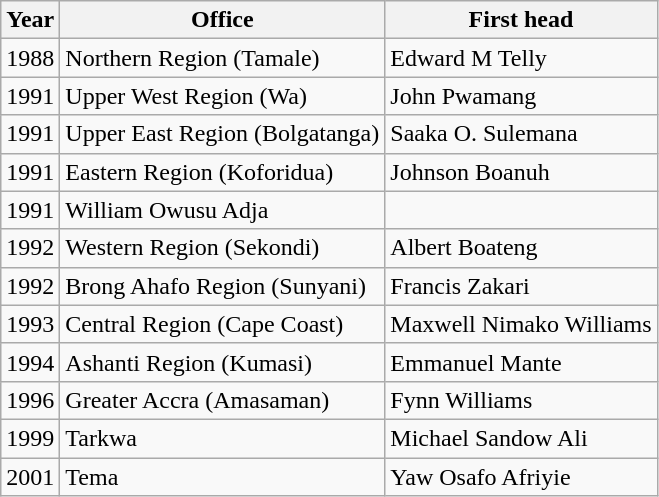<table class="wikitable">
<tr>
<th>Year</th>
<th>Office</th>
<th>First head</th>
</tr>
<tr>
<td>1988</td>
<td>Northern Region (Tamale)</td>
<td>Edward M Telly</td>
</tr>
<tr>
<td>1991</td>
<td>Upper West Region (Wa)</td>
<td>John Pwamang</td>
</tr>
<tr>
<td>1991</td>
<td>Upper East Region (Bolgatanga)</td>
<td>Saaka O. Sulemana</td>
</tr>
<tr>
<td>1991</td>
<td>Eastern Region (Koforidua)</td>
<td>Johnson Boanuh</td>
</tr>
<tr>
<td>1991</td>
<td Volta Region (Ho)>William Owusu Adja</td>
</tr>
<tr>
<td>1992</td>
<td>Western Region (Sekondi)</td>
<td>Albert Boateng</td>
</tr>
<tr>
<td>1992</td>
<td>Brong Ahafo Region (Sunyani)</td>
<td>Francis Zakari</td>
</tr>
<tr>
<td>1993</td>
<td>Central Region (Cape Coast)</td>
<td>Maxwell Nimako Williams</td>
</tr>
<tr>
<td>1994</td>
<td>Ashanti Region (Kumasi)</td>
<td>Emmanuel Mante</td>
</tr>
<tr>
<td>1996</td>
<td>Greater Accra (Amasaman)</td>
<td>Fynn Williams</td>
</tr>
<tr>
<td>1999</td>
<td>Tarkwa</td>
<td>Michael Sandow Ali</td>
</tr>
<tr>
<td>2001</td>
<td>Tema</td>
<td>Yaw Osafo Afriyie</td>
</tr>
</table>
